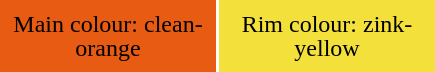<table |border=0 cellpadding="8" cellspacing="2" align="left" style="font-size:100%;text-align:center;line-height:1em;">
<tr>
<td style="width:8em;background-color:#e75b12">Main colour: clean-orange<br></td>
<td style="width:8em;background-color:#f3e03b">Rim colour: zink-yellow<br></td>
</tr>
</table>
